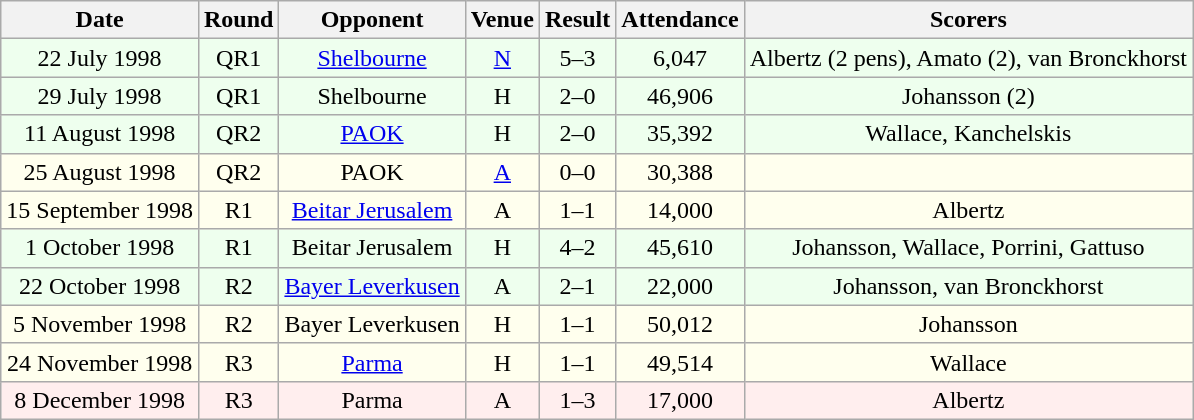<table class="wikitable sortable" style="font-size:100%; text-align:center">
<tr>
<th>Date</th>
<th>Round</th>
<th>Opponent</th>
<th>Venue</th>
<th>Result</th>
<th>Attendance</th>
<th>Scorers</th>
</tr>
<tr bgcolor = "#EEFFEE">
<td>22 July 1998</td>
<td>QR1</td>
<td> <a href='#'>Shelbourne</a></td>
<td><a href='#'>N</a></td>
<td>5–3</td>
<td>6,047</td>
<td>Albertz (2 pens), Amato (2), van Bronckhorst</td>
</tr>
<tr bgcolor = "#EEFFEE">
<td>29 July 1998</td>
<td>QR1</td>
<td> Shelbourne</td>
<td>H</td>
<td>2–0</td>
<td>46,906</td>
<td>Johansson (2)</td>
</tr>
<tr bgcolor = "#EEFFEE">
<td>11 August 1998</td>
<td>QR2</td>
<td> <a href='#'>PAOK</a></td>
<td>H</td>
<td>2–0</td>
<td>35,392</td>
<td>Wallace, Kanchelskis</td>
</tr>
<tr bgcolor = "#FFFFEE">
<td>25 August 1998</td>
<td>QR2</td>
<td> PAOK</td>
<td><a href='#'>A</a></td>
<td>0–0</td>
<td>30,388</td>
<td></td>
</tr>
<tr bgcolor = "#FFFFEE">
<td>15 September 1998</td>
<td>R1</td>
<td> <a href='#'>Beitar Jerusalem</a></td>
<td>A</td>
<td>1–1</td>
<td>14,000</td>
<td>Albertz</td>
</tr>
<tr bgcolor = "#EEFFEE">
<td>1 October 1998</td>
<td>R1</td>
<td> Beitar Jerusalem</td>
<td>H</td>
<td>4–2</td>
<td>45,610</td>
<td>Johansson, Wallace, Porrini, Gattuso</td>
</tr>
<tr bgcolor = "#EEFFEE">
<td>22 October 1998</td>
<td>R2</td>
<td> <a href='#'>Bayer Leverkusen</a></td>
<td>A</td>
<td>2–1</td>
<td>22,000</td>
<td>Johansson, van Bronckhorst</td>
</tr>
<tr bgcolor = "#FFFFEE">
<td>5 November 1998</td>
<td>R2</td>
<td> Bayer Leverkusen</td>
<td>H</td>
<td>1–1</td>
<td>50,012</td>
<td>Johansson</td>
</tr>
<tr bgcolor = "#FFFFEE">
<td>24 November 1998</td>
<td>R3</td>
<td> <a href='#'>Parma</a></td>
<td>H</td>
<td>1–1</td>
<td>49,514</td>
<td>Wallace</td>
</tr>
<tr bgcolor = "#FFEEEE">
<td>8 December 1998</td>
<td>R3</td>
<td> Parma</td>
<td>A</td>
<td>1–3</td>
<td>17,000</td>
<td>Albertz</td>
</tr>
</table>
